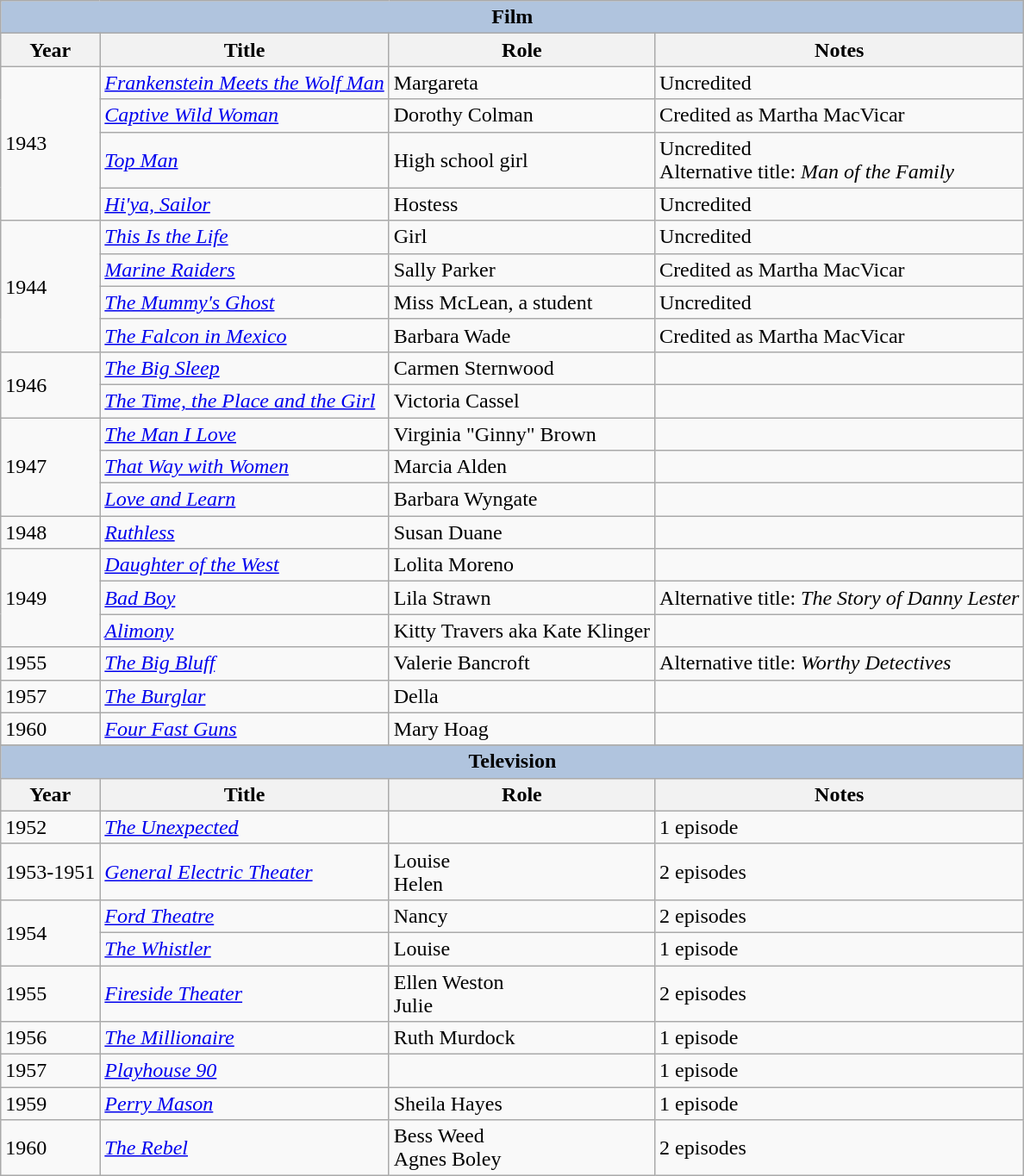<table class="wikitable" style="font-size: 100%;">
<tr>
<th colspan="4" style="background: LightSteelBlue;">Film</th>
</tr>
<tr>
<th>Year</th>
<th>Title</th>
<th>Role</th>
<th>Notes</th>
</tr>
<tr>
<td rowspan=4>1943</td>
<td><em><a href='#'>Frankenstein Meets the Wolf Man</a></em></td>
<td>Margareta</td>
<td>Uncredited</td>
</tr>
<tr>
<td><em><a href='#'>Captive Wild Woman</a></em></td>
<td>Dorothy Colman</td>
<td>Credited as Martha MacVicar</td>
</tr>
<tr>
<td><em><a href='#'>Top Man</a></em></td>
<td>High school girl</td>
<td>Uncredited<br>Alternative title: <em>Man of the Family</em></td>
</tr>
<tr>
<td><em><a href='#'>Hi'ya, Sailor</a></em></td>
<td>Hostess</td>
<td>Uncredited</td>
</tr>
<tr>
<td rowspan=4>1944</td>
<td><em><a href='#'>This Is the Life</a></em></td>
<td>Girl</td>
<td>Uncredited</td>
</tr>
<tr>
<td><em><a href='#'>Marine Raiders</a></em></td>
<td>Sally Parker</td>
<td>Credited as Martha MacVicar</td>
</tr>
<tr>
<td><em><a href='#'>The Mummy's Ghost</a></em></td>
<td>Miss McLean, a student</td>
<td>Uncredited</td>
</tr>
<tr>
<td><em><a href='#'>The Falcon in Mexico</a></em></td>
<td>Barbara Wade</td>
<td>Credited as Martha MacVicar</td>
</tr>
<tr>
<td rowspan=2>1946</td>
<td><em><a href='#'>The Big Sleep</a></em></td>
<td>Carmen Sternwood</td>
<td></td>
</tr>
<tr>
<td><em><a href='#'>The Time, the Place and the Girl</a></em></td>
<td>Victoria Cassel</td>
<td></td>
</tr>
<tr>
<td rowspan=3>1947</td>
<td><em><a href='#'>The Man I Love</a></em></td>
<td>Virginia "Ginny" Brown</td>
<td></td>
</tr>
<tr>
<td><em><a href='#'>That Way with Women</a></em></td>
<td>Marcia Alden</td>
<td></td>
</tr>
<tr>
<td><em><a href='#'>Love and Learn</a></em></td>
<td>Barbara Wyngate</td>
<td></td>
</tr>
<tr>
<td>1948</td>
<td><em><a href='#'>Ruthless</a></em></td>
<td>Susan Duane</td>
<td></td>
</tr>
<tr>
<td rowspan=3>1949</td>
<td><em><a href='#'>Daughter of the West</a></em></td>
<td>Lolita Moreno</td>
<td></td>
</tr>
<tr>
<td><em><a href='#'>Bad Boy</a></em></td>
<td>Lila Strawn</td>
<td>Alternative title: <em>The Story of Danny Lester</em></td>
</tr>
<tr>
<td><em><a href='#'>Alimony</a></em></td>
<td>Kitty Travers aka Kate Klinger</td>
<td></td>
</tr>
<tr>
<td>1955</td>
<td><em><a href='#'>The Big Bluff</a></em></td>
<td>Valerie Bancroft</td>
<td>Alternative title: <em>Worthy Detectives</em></td>
</tr>
<tr>
<td>1957</td>
<td><em><a href='#'>The Burglar</a></em></td>
<td>Della</td>
<td></td>
</tr>
<tr>
<td>1960</td>
<td><em><a href='#'>Four Fast Guns</a></em></td>
<td>Mary Hoag</td>
<td></td>
</tr>
<tr>
</tr>
<tr>
<th colspan="4" style="background: LightSteelBlue;">Television</th>
</tr>
<tr>
<th>Year</th>
<th>Title</th>
<th>Role</th>
<th>Notes</th>
</tr>
<tr>
<td>1952</td>
<td><em><a href='#'>The Unexpected</a></em></td>
<td></td>
<td>1 episode</td>
</tr>
<tr>
<td>1953-1951</td>
<td><em><a href='#'>General Electric Theater</a></em></td>
<td>Louise<br>Helen</td>
<td>2 episodes</td>
</tr>
<tr>
<td rowspan=2>1954</td>
<td><em><a href='#'>Ford Theatre</a></em></td>
<td>Nancy</td>
<td>2 episodes</td>
</tr>
<tr>
<td><em><a href='#'>The Whistler</a></em></td>
<td>Louise</td>
<td>1 episode</td>
</tr>
<tr>
<td>1955</td>
<td><em><a href='#'>Fireside Theater</a></em></td>
<td>Ellen Weston<br>Julie</td>
<td>2 episodes</td>
</tr>
<tr>
<td>1956</td>
<td><em><a href='#'>The Millionaire</a></em></td>
<td>Ruth Murdock</td>
<td>1 episode</td>
</tr>
<tr>
<td>1957</td>
<td><em><a href='#'>Playhouse 90</a></em></td>
<td></td>
<td>1 episode</td>
</tr>
<tr>
<td>1959</td>
<td><em><a href='#'>Perry Mason</a></em></td>
<td>Sheila Hayes</td>
<td>1 episode</td>
</tr>
<tr>
<td>1960</td>
<td><em><a href='#'>The Rebel</a></em></td>
<td>Bess Weed<br>Agnes Boley</td>
<td>2 episodes</td>
</tr>
</table>
